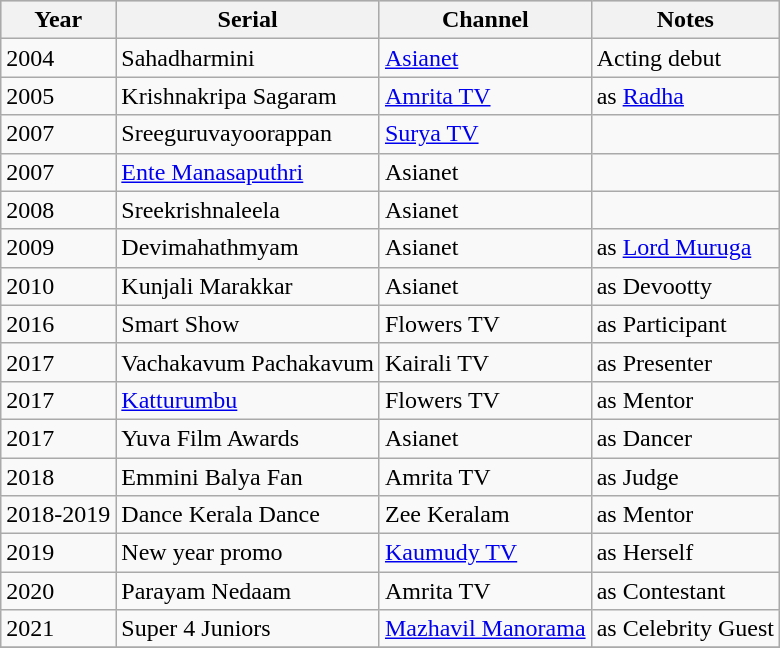<table class="wikitable">
<tr style="background:#ccc; text-align:center;">
<th>Year</th>
<th>Serial</th>
<th>Channel</th>
<th>Notes</th>
</tr>
<tr>
<td>2004</td>
<td>Sahadharmini</td>
<td><a href='#'>Asianet</a></td>
<td>Acting debut</td>
</tr>
<tr>
<td>2005</td>
<td>Krishnakripa Sagaram</td>
<td><a href='#'>Amrita TV</a></td>
<td>as <a href='#'>Radha</a></td>
</tr>
<tr>
<td>2007</td>
<td>Sreeguruvayoorappan</td>
<td><a href='#'>Surya TV</a></td>
<td></td>
</tr>
<tr>
<td>2007</td>
<td><a href='#'>Ente Manasaputhri</a></td>
<td>Asianet</td>
<td></td>
</tr>
<tr>
<td>2008</td>
<td>Sreekrishnaleela</td>
<td>Asianet</td>
<td></td>
</tr>
<tr>
<td>2009</td>
<td>Devimahathmyam</td>
<td>Asianet</td>
<td>as <a href='#'>Lord Muruga</a></td>
</tr>
<tr>
<td>2010</td>
<td>Kunjali Marakkar</td>
<td>Asianet</td>
<td>as Devootty</td>
</tr>
<tr>
<td>2016</td>
<td>Smart Show</td>
<td>Flowers TV</td>
<td>as Participant</td>
</tr>
<tr>
<td>2017</td>
<td>Vachakavum Pachakavum</td>
<td>Kairali TV</td>
<td>as Presenter</td>
</tr>
<tr>
<td>2017</td>
<td><a href='#'>Katturumbu</a></td>
<td>Flowers TV</td>
<td>as Mentor</td>
</tr>
<tr>
<td>2017</td>
<td>Yuva Film Awards</td>
<td>Asianet</td>
<td>as Dancer</td>
</tr>
<tr>
<td>2018</td>
<td>Emmini Balya Fan</td>
<td>Amrita TV</td>
<td>as Judge</td>
</tr>
<tr>
<td>2018-2019</td>
<td>Dance Kerala Dance</td>
<td>Zee Keralam</td>
<td>as Mentor</td>
</tr>
<tr>
<td>2019</td>
<td>New year promo</td>
<td><a href='#'>Kaumudy TV</a></td>
<td>as Herself</td>
</tr>
<tr>
<td>2020</td>
<td>Parayam Nedaam</td>
<td>Amrita TV</td>
<td>as Contestant</td>
</tr>
<tr>
<td>2021</td>
<td>Super 4 Juniors</td>
<td><a href='#'>Mazhavil Manorama</a></td>
<td>as Celebrity Guest</td>
</tr>
<tr>
</tr>
</table>
